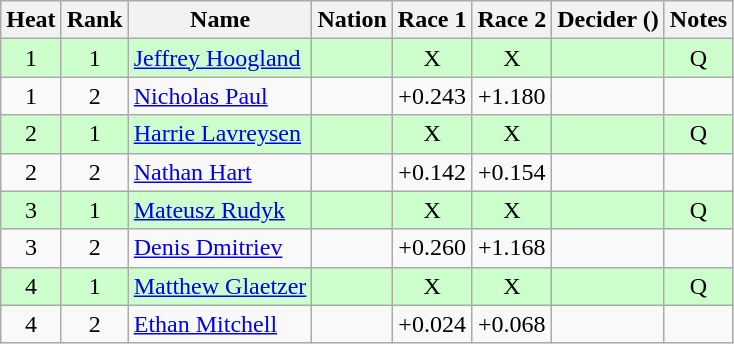<table class="wikitable sortable" style="text-align:center">
<tr>
<th>Heat</th>
<th>Rank</th>
<th>Name</th>
<th>Nation</th>
<th>Race 1</th>
<th>Race 2</th>
<th>Decider ()</th>
<th>Notes</th>
</tr>
<tr bgcolor=ccffcc>
<td>1</td>
<td>1</td>
<td align=left><a href='#'>Jeffrey Hoogland</a></td>
<td align=left></td>
<td>X</td>
<td>X</td>
<td></td>
<td>Q</td>
</tr>
<tr>
<td>1</td>
<td>2</td>
<td align=left><a href='#'>Nicholas Paul</a></td>
<td align=left></td>
<td>+0.243</td>
<td>+1.180</td>
<td></td>
<td></td>
</tr>
<tr bgcolor=ccffcc>
<td>2</td>
<td>1</td>
<td align=left><a href='#'>Harrie Lavreysen</a></td>
<td align=left></td>
<td>X</td>
<td>X</td>
<td></td>
<td>Q</td>
</tr>
<tr>
<td>2</td>
<td>2</td>
<td align=left><a href='#'>Nathan Hart</a></td>
<td align=left></td>
<td>+0.142</td>
<td>+0.154</td>
<td></td>
<td></td>
</tr>
<tr bgcolor=ccffcc>
<td>3</td>
<td>1</td>
<td align=left><a href='#'>Mateusz Rudyk</a></td>
<td align=left></td>
<td>X</td>
<td>X</td>
<td></td>
<td>Q</td>
</tr>
<tr>
<td>3</td>
<td>2</td>
<td align=left><a href='#'>Denis Dmitriev</a></td>
<td align=left></td>
<td>+0.260</td>
<td>+1.168</td>
<td></td>
<td></td>
</tr>
<tr bgcolor=ccffcc>
<td>4</td>
<td>1</td>
<td align=left><a href='#'>Matthew Glaetzer</a></td>
<td align=left></td>
<td>X</td>
<td>X</td>
<td></td>
<td>Q</td>
</tr>
<tr>
<td>4</td>
<td>2</td>
<td align=left><a href='#'>Ethan Mitchell</a></td>
<td align=left></td>
<td>+0.024</td>
<td>+0.068</td>
<td></td>
<td></td>
</tr>
</table>
